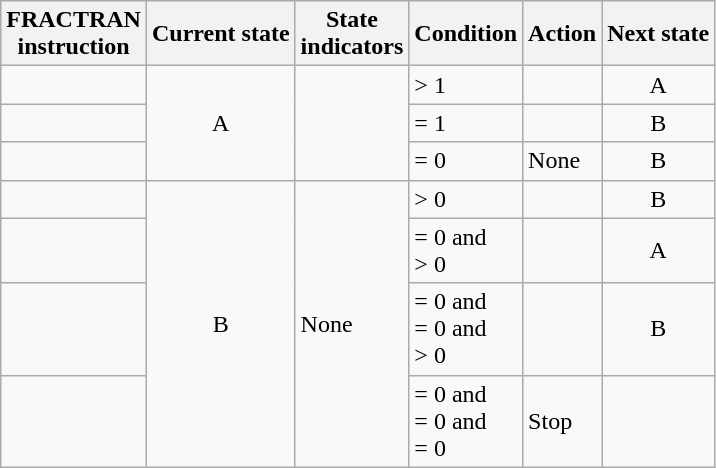<table class="wikitable">
<tr>
<th>FRACTRAN<br>instruction</th>
<th>Current state</th>
<th>State<br>indicators</th>
<th>Condition</th>
<th>Action</th>
<th>Next state</th>
</tr>
<tr>
<td align="center"></td>
<td rowspan="3" align="center">A</td>
<td rowspan="3"></td>
<td> > 1</td>
<td> <br></td>
<td align="center">A</td>
</tr>
<tr>
<td align="center"></td>
<td> = 1</td>
<td> <br></td>
<td align="center">B</td>
</tr>
<tr>
<td align="center"></td>
<td> = 0</td>
<td>None</td>
<td align="center">B</td>
</tr>
<tr>
<td align="center"></td>
<td rowspan="4" align="center">B</td>
<td rowspan="4">None</td>
<td> > 0</td>
<td> <br></td>
<td align="center">B</td>
</tr>
<tr>
<td align="center"></td>
<td> = 0 and<br> > 0</td>
<td> <br></td>
<td align="center">A</td>
</tr>
<tr>
<td align="center"></td>
<td> = 0 and<br> = 0 and<br> > 0</td>
<td> <br></td>
<td align="center">B</td>
</tr>
<tr>
<td></td>
<td> = 0 and<br> = 0 and<br> = 0</td>
<td>Stop</td>
<td></td>
</tr>
</table>
